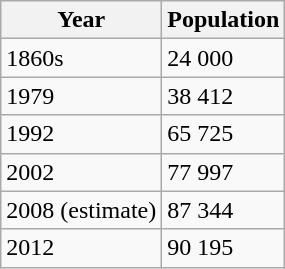<table class="wikitable">
<tr>
<th>Year</th>
<th>Population</th>
</tr>
<tr>
<td>1860s</td>
<td>24 000</td>
</tr>
<tr>
<td>1979</td>
<td>38 412</td>
</tr>
<tr>
<td>1992</td>
<td>65 725</td>
</tr>
<tr>
<td>2002</td>
<td>77 997</td>
</tr>
<tr>
<td>2008 (estimate)</td>
<td>87 344</td>
</tr>
<tr>
<td>2012</td>
<td>90 195</td>
</tr>
</table>
